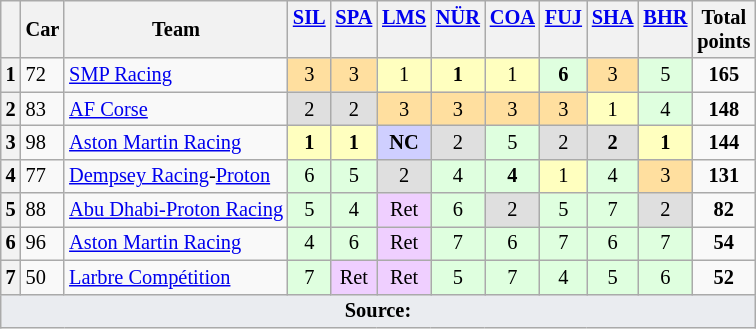<table class="wikitable" style="font-size: 85%; text-align:center;">
<tr valign="top">
<th valign=middle></th>
<th valign=middle>Car</th>
<th valign=middle>Team</th>
<th><a href='#'>SIL</a><br></th>
<th><a href='#'>SPA</a><br></th>
<th><a href='#'>LMS</a><br></th>
<th><a href='#'>NÜR</a><br></th>
<th><a href='#'>COA</a><br></th>
<th><a href='#'>FUJ</a><br></th>
<th><a href='#'>SHA</a><br></th>
<th><a href='#'>BHR</a><br></th>
<th valign=middle>Total<br>points</th>
</tr>
<tr>
<th>1</th>
<td align=left>72</td>
<td align=left> <a href='#'>SMP Racing</a></td>
<td style="background:#FFDF9F;">3</td>
<td style="background:#FFDF9F;">3</td>
<td style="background:#FFFFBF;">1</td>
<td style="background:#FFFFBF;"><strong>1</strong></td>
<td style="background:#FFFFBF;">1</td>
<td style="background:#DFFFDF;"><strong>6</strong></td>
<td style="background:#FFDF9F;">3</td>
<td style="background:#DFFFDF;">5</td>
<td><strong>165</strong></td>
</tr>
<tr>
<th>2</th>
<td align=left>83</td>
<td align=left> <a href='#'>AF Corse</a></td>
<td style="background:#DFDFDF;">2</td>
<td style="background:#DFDFDF;">2</td>
<td style="background:#FFDF9F;">3</td>
<td style="background:#FFDF9F;">3</td>
<td style="background:#FFDF9F;">3</td>
<td style="background:#FFDF9F;">3</td>
<td style="background:#FFFFBF;">1</td>
<td style="background:#DFFFDF;">4</td>
<td><strong>148</strong></td>
</tr>
<tr>
<th>3</th>
<td align=left>98</td>
<td align=left> <a href='#'>Aston Martin Racing</a></td>
<td style="background:#FFFFBF;"><strong>1</strong></td>
<td style="background:#FFFFBF;"><strong>1</strong></td>
<td style="background:#CFCFFF;"><strong>NC</strong></td>
<td style="background:#DFDFDF;">2</td>
<td style="background:#DFFFDF;">5</td>
<td style="background:#DFDFDF;">2</td>
<td style="background:#DFDFDF;"><strong>2</strong></td>
<td style="background:#FFFFBF;"><strong>1</strong></td>
<td><strong>144</strong></td>
</tr>
<tr>
<th>4</th>
<td align=left>77</td>
<td align=left> <a href='#'>Dempsey Racing</a>-<a href='#'>Proton</a></td>
<td style="background:#DFFFDF;">6</td>
<td style="background:#DFFFDF;">5</td>
<td style="background:#DFDFDF;">2</td>
<td style="background:#DFFFDF;">4</td>
<td style="background:#DFFFDF;"><strong>4</strong></td>
<td style="background:#FFFFBF;">1</td>
<td style="background:#DFFFDF;">4</td>
<td style="background:#FFDF9F;">3</td>
<td><strong>131</strong></td>
</tr>
<tr>
<th>5</th>
<td align=left>88</td>
<td align=left> <a href='#'>Abu Dhabi-Proton Racing</a></td>
<td style="background:#DFFFDF;">5</td>
<td style="background:#DFFFDF;">4</td>
<td style="background:#EFCFFF;">Ret</td>
<td style="background:#DFFFDF;">6</td>
<td style="background:#DFDFDF;">2</td>
<td style="background:#DFFFDF;">5</td>
<td style="background:#DFFFDF;">7</td>
<td style="background:#DFDFDF;">2</td>
<td><strong>82</strong></td>
</tr>
<tr>
<th>6</th>
<td align=left>96</td>
<td align=left> <a href='#'>Aston Martin Racing</a></td>
<td style="background:#DFFFDF;">4</td>
<td style="background:#DFFFDF;">6</td>
<td style="background:#EFCFFF;">Ret</td>
<td style="background:#DFFFDF;">7</td>
<td style="background:#DFFFDF;">6</td>
<td style="background:#DFFFDF;">7</td>
<td style="background:#DFFFDF;">6</td>
<td style="background:#DFFFDF;">7</td>
<td><strong>54</strong></td>
</tr>
<tr>
<th>7</th>
<td align=left>50</td>
<td align=left> <a href='#'>Larbre Compétition</a></td>
<td style="background:#DFFFDF;">7</td>
<td style="background:#EFCFFF;">Ret</td>
<td style="background:#EFCFFF;">Ret</td>
<td style="background:#DFFFDF;">5</td>
<td style="background:#DFFFDF;">7</td>
<td style="background:#DFFFDF;">4</td>
<td style="background:#DFFFDF;">5</td>
<td style="background:#DFFFDF;">6</td>
<td><strong>52</strong></td>
</tr>
<tr class="sortbottom">
<td colspan="12" style="background-color:#EAECF0;text-align:center"><strong>Source:</strong></td>
</tr>
</table>
